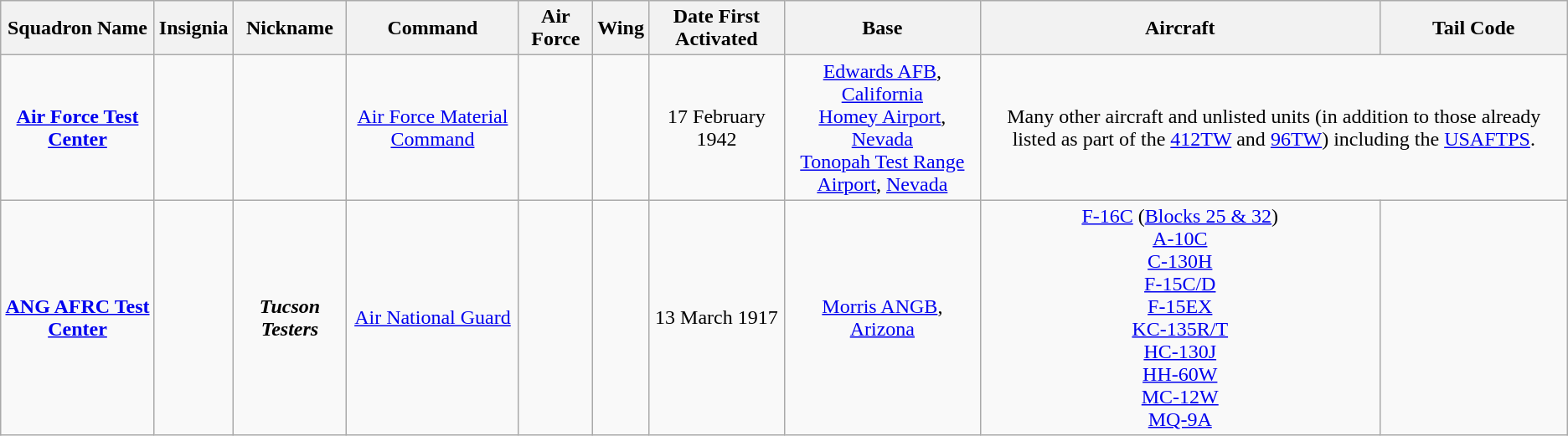<table class="wikitable sortable" style="text-align:center;">
<tr>
<th>Squadron Name</th>
<th>Insignia</th>
<th>Nickname</th>
<th>Command</th>
<th>Air Force</th>
<th>Wing</th>
<th>Date First Activated</th>
<th>Base</th>
<th>Aircraft</th>
<th>Tail Code</th>
</tr>
<tr>
<td><strong><a href='#'>Air Force Test Center</a></strong></td>
<td></td>
<td></td>
<td><a href='#'>Air Force Material Command</a></td>
<td></td>
<td></td>
<td>17 February 1942</td>
<td><a href='#'>Edwards AFB</a>, <a href='#'>California</a><br><a href='#'>Homey Airport</a>, <a href='#'>Nevada</a><br><a href='#'>Tonopah Test Range Airport</a>, <a href='#'>Nevada</a></td>
<td colspan="2">Many other aircraft and unlisted units (in addition to those already listed as part of the <a href='#'>412TW</a> and <a href='#'>96TW</a>) including the <a href='#'>USAFTPS</a>.</td>
</tr>
<tr>
<td><a href='#'><strong>ANG AFRC Test Center</strong></a></td>
<td></td>
<td><strong><em>Tucson Testers</em></strong></td>
<td><a href='#'>Air National Guard</a></td>
<td></td>
<td></td>
<td>13 March 1917</td>
<td><a href='#'>Morris ANGB</a>, <a href='#'>Arizona</a></td>
<td><a href='#'>F-16C</a> (<a href='#'>Blocks 25 & 32</a>)<br><a href='#'>A-10C</a><br><a href='#'>C-130H</a><br><a href='#'>F-15C/D</a><br><a href='#'>F-15EX</a><br><a href='#'>KC-135R/T</a><br><a href='#'>HC-130J</a><br><a href='#'>HH-60W</a><br><a href='#'>MC-12W</a><br><a href='#'>MQ-9A</a></td>
<td></td>
</tr>
</table>
